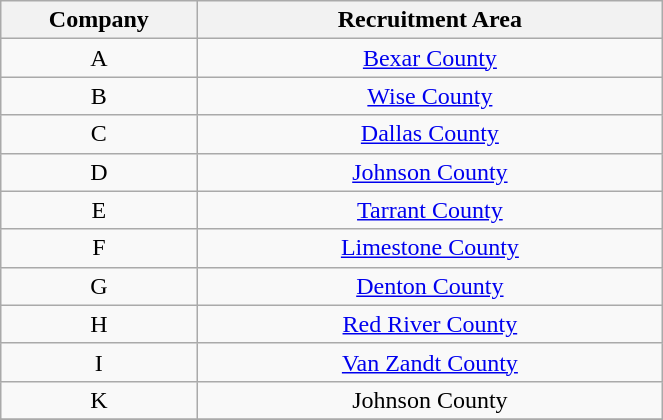<table class="wikitable" style="text-align:center; width:35%;">
<tr>
<th width=8%>Company</th>
<th width=27%>Recruitment Area</th>
</tr>
<tr>
<td rowspan=1>A</td>
<td><a href='#'>Bexar County</a></td>
</tr>
<tr>
<td rowspan=1>B</td>
<td><a href='#'>Wise County</a></td>
</tr>
<tr>
<td rowspan=1>C</td>
<td><a href='#'>Dallas County</a></td>
</tr>
<tr>
<td rowspan=1>D</td>
<td><a href='#'>Johnson County</a></td>
</tr>
<tr>
<td rowspan=1>E</td>
<td><a href='#'>Tarrant County</a></td>
</tr>
<tr>
<td rowspan=1>F</td>
<td><a href='#'>Limestone County</a></td>
</tr>
<tr>
<td rowspan=1>G</td>
<td><a href='#'>Denton County</a></td>
</tr>
<tr>
<td rowspan=1>H</td>
<td><a href='#'>Red River County</a></td>
</tr>
<tr>
<td rowspan=1>I</td>
<td><a href='#'>Van Zandt County</a></td>
</tr>
<tr>
<td rowspan=1>K</td>
<td>Johnson County</td>
</tr>
<tr>
</tr>
</table>
